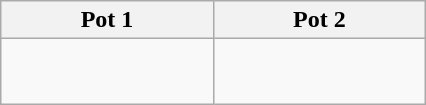<table class="wikitable">
<tr>
<th width=15%>Pot 1</th>
<th width=15%>Pot 2</th>
</tr>
<tr>
<td valign="top"><br><br></td>
<td valign="top"><br><br></td>
</tr>
</table>
